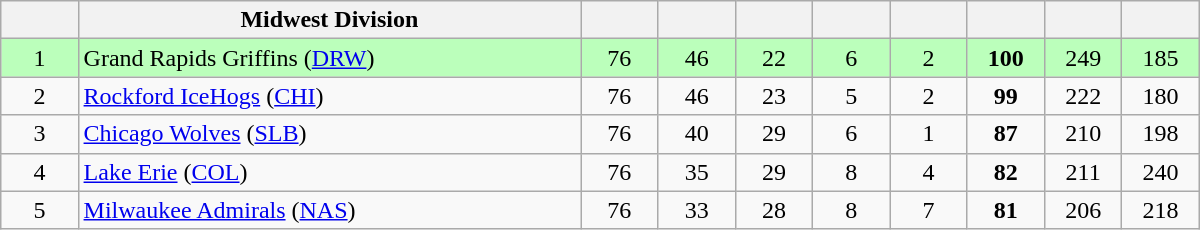<table class="wikitable" style="text-align:center; width:50em">
<tr>
<th width="5%"></th>
<th width="32.5%" class="unsortable">Midwest Division</th>
<th width="5%" class="unsortable"></th>
<th width="5%"></th>
<th width="5%"></th>
<th width="5%"></th>
<th width="5%"></th>
<th width="5%"></th>
<th width="5%"></th>
<th width="5%"></th>
</tr>
<tr bgcolor="#bbffbb">
<td>1</td>
<td style="text-align:left;">Grand Rapids Griffins (<a href='#'>DRW</a>)</td>
<td>76</td>
<td>46</td>
<td>22</td>
<td>6</td>
<td>2</td>
<td><strong>100</strong></td>
<td>249</td>
<td>185</td>
</tr>
<tr style="text-align: center;">
<td>2</td>
<td style="text-align:left;"><a href='#'>Rockford IceHogs</a> (<a href='#'>CHI</a>)</td>
<td>76</td>
<td>46</td>
<td>23</td>
<td>5</td>
<td>2</td>
<td><strong>99</strong></td>
<td>222</td>
<td>180</td>
</tr>
<tr style="text-align: center;">
<td>3</td>
<td style="text-align:left;"><a href='#'>Chicago Wolves</a> (<a href='#'>SLB</a>)</td>
<td>76</td>
<td>40</td>
<td>29</td>
<td>6</td>
<td>1</td>
<td><strong>87</strong></td>
<td>210</td>
<td>198</td>
</tr>
<tr style="text-align: center;">
<td>4</td>
<td style="text-align:left;"><a href='#'>Lake Erie</a> (<a href='#'>COL</a>)</td>
<td>76</td>
<td>35</td>
<td>29</td>
<td>8</td>
<td>4</td>
<td><strong>82</strong></td>
<td>211</td>
<td>240</td>
</tr>
<tr style="text-align: center;">
<td>5</td>
<td style="text-align:left;"><a href='#'>Milwaukee Admirals</a> (<a href='#'>NAS</a>)</td>
<td>76</td>
<td>33</td>
<td>28</td>
<td>8</td>
<td>7</td>
<td><strong>81</strong></td>
<td>206</td>
<td>218</td>
</tr>
</table>
